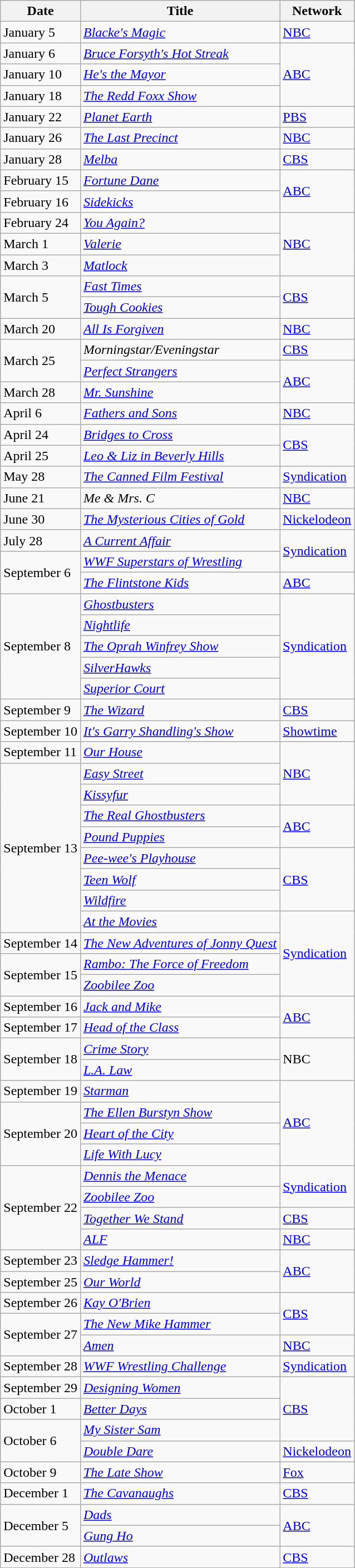<table class="wikitable sortable">
<tr>
<th>Date</th>
<th>Title</th>
<th>Network</th>
</tr>
<tr>
<td>January 5</td>
<td><em><a href='#'>Blacke's Magic</a></em></td>
<td><a href='#'>NBC</a></td>
</tr>
<tr>
<td>January 6</td>
<td><em><a href='#'>Bruce Forsyth's Hot Streak</a></em></td>
<td rowspan="3"><a href='#'>ABC</a></td>
</tr>
<tr>
<td>January 10</td>
<td><em><a href='#'>He's the Mayor</a></em></td>
</tr>
<tr>
<td>January 18</td>
<td><em><a href='#'>The Redd Foxx Show</a></em></td>
</tr>
<tr>
<td>January 22</td>
<td><em><a href='#'>Planet Earth</a></em></td>
<td><a href='#'>PBS</a></td>
</tr>
<tr>
<td>January 26</td>
<td><em><a href='#'>The Last Precinct</a></em></td>
<td><a href='#'>NBC</a></td>
</tr>
<tr>
<td>January 28</td>
<td><em><a href='#'>Melba</a></em></td>
<td><a href='#'>CBS</a></td>
</tr>
<tr>
<td>February 15</td>
<td><em><a href='#'>Fortune Dane</a></em></td>
<td rowspan="2"><a href='#'>ABC</a></td>
</tr>
<tr>
<td>February 16</td>
<td><em><a href='#'>Sidekicks</a></em></td>
</tr>
<tr>
<td>February 24</td>
<td><em><a href='#'>You Again?</a></em></td>
<td rowspan="3"><a href='#'>NBC</a></td>
</tr>
<tr>
<td>March 1</td>
<td><em><a href='#'>Valerie</a></em></td>
</tr>
<tr>
<td>March 3</td>
<td><em><a href='#'>Matlock</a></em></td>
</tr>
<tr>
<td rowspan="2">March 5</td>
<td><em><a href='#'>Fast Times</a></em></td>
<td rowspan="2"><a href='#'>CBS</a></td>
</tr>
<tr>
<td><em><a href='#'>Tough Cookies</a></em></td>
</tr>
<tr>
<td>March 20</td>
<td><em><a href='#'>All Is Forgiven</a></em></td>
<td><a href='#'>NBC</a></td>
</tr>
<tr>
<td rowspan="2">March 25</td>
<td><em>Morningstar/Eveningstar</em></td>
<td><a href='#'>CBS</a></td>
</tr>
<tr>
<td><em><a href='#'>Perfect Strangers</a></em></td>
<td rowspan="2"><a href='#'>ABC</a></td>
</tr>
<tr>
<td>March 28</td>
<td><em><a href='#'>Mr. Sunshine</a></em></td>
</tr>
<tr>
<td>April 6</td>
<td><em><a href='#'>Fathers and Sons</a></em></td>
<td><a href='#'>NBC</a></td>
</tr>
<tr>
<td>April 24</td>
<td><em><a href='#'>Bridges to Cross</a></em></td>
<td rowspan="2"><a href='#'>CBS</a></td>
</tr>
<tr>
<td>April 25</td>
<td><em><a href='#'>Leo & Liz in Beverly Hills</a></em></td>
</tr>
<tr>
<td>May 28</td>
<td><em><a href='#'>The Canned Film Festival</a></em></td>
<td><a href='#'>Syndication</a></td>
</tr>
<tr>
<td>June 21</td>
<td><em>Me & Mrs. C</em></td>
<td><a href='#'>NBC</a></td>
</tr>
<tr>
<td>June 30</td>
<td><em><a href='#'>The Mysterious Cities of Gold</a></em></td>
<td><a href='#'>Nickelodeon</a></td>
</tr>
<tr>
<td>July 28</td>
<td><em><a href='#'>A Current Affair</a></em></td>
<td rowspan="2"><a href='#'>Syndication</a></td>
</tr>
<tr>
<td rowspan="2">September 6</td>
<td><em><a href='#'>WWF Superstars of Wrestling</a></em></td>
</tr>
<tr>
<td><em><a href='#'>The Flintstone Kids</a></em></td>
<td><a href='#'>ABC</a></td>
</tr>
<tr>
<td rowspan="5">September 8</td>
<td><em><a href='#'>Ghostbusters</a></em></td>
<td rowspan="5"><a href='#'>Syndication</a></td>
</tr>
<tr>
<td><em><a href='#'>Nightlife</a></em></td>
</tr>
<tr>
<td><em><a href='#'>The Oprah Winfrey Show</a></em></td>
</tr>
<tr>
<td><em><a href='#'>SilverHawks</a></em></td>
</tr>
<tr>
<td><em><a href='#'>Superior Court</a></em></td>
</tr>
<tr>
<td>September 9</td>
<td><em><a href='#'>The Wizard</a></em></td>
<td><a href='#'>CBS</a></td>
</tr>
<tr>
<td>September 10</td>
<td><em><a href='#'>It's Garry Shandling's Show</a></em></td>
<td><a href='#'>Showtime</a></td>
</tr>
<tr>
<td>September 11</td>
<td><em><a href='#'>Our House</a></em></td>
<td rowspan="3"><a href='#'>NBC</a></td>
</tr>
<tr>
<td rowspan="8">September 13</td>
<td><em><a href='#'>Easy Street</a></em></td>
</tr>
<tr>
<td><em><a href='#'>Kissyfur</a></em></td>
</tr>
<tr>
<td><em><a href='#'>The Real Ghostbusters</a></em></td>
<td rowspan="2"><a href='#'>ABC</a></td>
</tr>
<tr>
<td><em><a href='#'>Pound Puppies</a></em></td>
</tr>
<tr>
<td><em><a href='#'>Pee-wee's Playhouse</a></em></td>
<td rowspan="3"><a href='#'>CBS</a></td>
</tr>
<tr>
<td><em><a href='#'>Teen Wolf</a></em></td>
</tr>
<tr>
<td><em><a href='#'>Wildfire</a></em></td>
</tr>
<tr>
<td><em><a href='#'>At the Movies</a></em></td>
<td rowspan="4"><a href='#'>Syndication</a></td>
</tr>
<tr>
<td>September 14</td>
<td><em><a href='#'>The New Adventures of Jonny Quest</a></em></td>
</tr>
<tr>
<td rowspan="2">September 15</td>
<td><em><a href='#'>Rambo: The Force of Freedom</a></em></td>
</tr>
<tr>
<td><em><a href='#'>Zoobilee Zoo</a></em></td>
</tr>
<tr>
<td>September 16</td>
<td><em><a href='#'>Jack and Mike</a></em></td>
<td rowspan="2"><a href='#'>ABC</a></td>
</tr>
<tr>
<td>September 17</td>
<td><em><a href='#'>Head of the Class</a></em></td>
</tr>
<tr>
<td rowspan="2">September 18</td>
<td><em><a href='#'>Crime Story</a></em></td>
<td rowspan="2">NBC</td>
</tr>
<tr>
<td><em><a href='#'>L.A. Law</a></em></td>
</tr>
<tr>
<td>September 19</td>
<td><em><a href='#'>Starman</a></em></td>
<td rowspan="4"><a href='#'>ABC</a></td>
</tr>
<tr>
<td rowspan="3">September 20</td>
<td><em><a href='#'>The Ellen Burstyn Show</a></em></td>
</tr>
<tr>
<td><em><a href='#'>Heart of the City</a></em></td>
</tr>
<tr>
<td><em><a href='#'>Life With Lucy</a></em></td>
</tr>
<tr>
<td rowspan="4">September 22</td>
<td><em><a href='#'>Dennis the Menace</a></em></td>
<td rowspan="2"><a href='#'>Syndication</a></td>
</tr>
<tr>
<td><em><a href='#'>Zoobilee Zoo</a></em></td>
</tr>
<tr>
<td><em><a href='#'>Together We Stand</a></em></td>
<td><a href='#'>CBS</a></td>
</tr>
<tr>
<td><em><a href='#'>ALF</a></em></td>
<td><a href='#'>NBC</a></td>
</tr>
<tr>
<td>September 23</td>
<td><em><a href='#'>Sledge Hammer!</a></em></td>
<td rowspan="2"><a href='#'>ABC</a></td>
</tr>
<tr>
<td>September 25</td>
<td><em><a href='#'>Our World</a></em></td>
</tr>
<tr>
<td>September 26</td>
<td><em><a href='#'>Kay O'Brien</a></em></td>
<td rowspan="2"><a href='#'>CBS</a></td>
</tr>
<tr>
<td rowspan="2">September 27</td>
<td><em><a href='#'>The New Mike Hammer</a></em></td>
</tr>
<tr>
<td><em><a href='#'>Amen</a></em></td>
<td><a href='#'>NBC</a></td>
</tr>
<tr>
<td>September 28</td>
<td><em><a href='#'>WWF Wrestling Challenge</a></em></td>
<td><a href='#'>Syndication</a></td>
</tr>
<tr>
<td>September 29</td>
<td><em><a href='#'>Designing Women</a></em></td>
<td rowspan="3"><a href='#'>CBS</a></td>
</tr>
<tr>
<td>October 1</td>
<td><em><a href='#'>Better Days</a></em></td>
</tr>
<tr>
<td rowspan="2">October 6</td>
<td><em><a href='#'>My Sister Sam</a></em></td>
</tr>
<tr>
<td><em><a href='#'>Double Dare</a></em></td>
<td><a href='#'>Nickelodeon</a></td>
</tr>
<tr>
<td>October 9</td>
<td><em><a href='#'>The Late Show</a></em></td>
<td><a href='#'>Fox</a></td>
</tr>
<tr>
<td>December 1</td>
<td><em><a href='#'>The Cavanaughs</a></em></td>
<td><a href='#'>CBS</a></td>
</tr>
<tr>
<td rowspan="2">December 5</td>
<td><em><a href='#'>Dads</a></em></td>
<td rowspan="2"><a href='#'>ABC</a></td>
</tr>
<tr>
<td><em><a href='#'>Gung Ho</a></em></td>
</tr>
<tr>
<td>December 28</td>
<td><em><a href='#'>Outlaws</a></em></td>
<td><a href='#'>CBS</a></td>
</tr>
</table>
